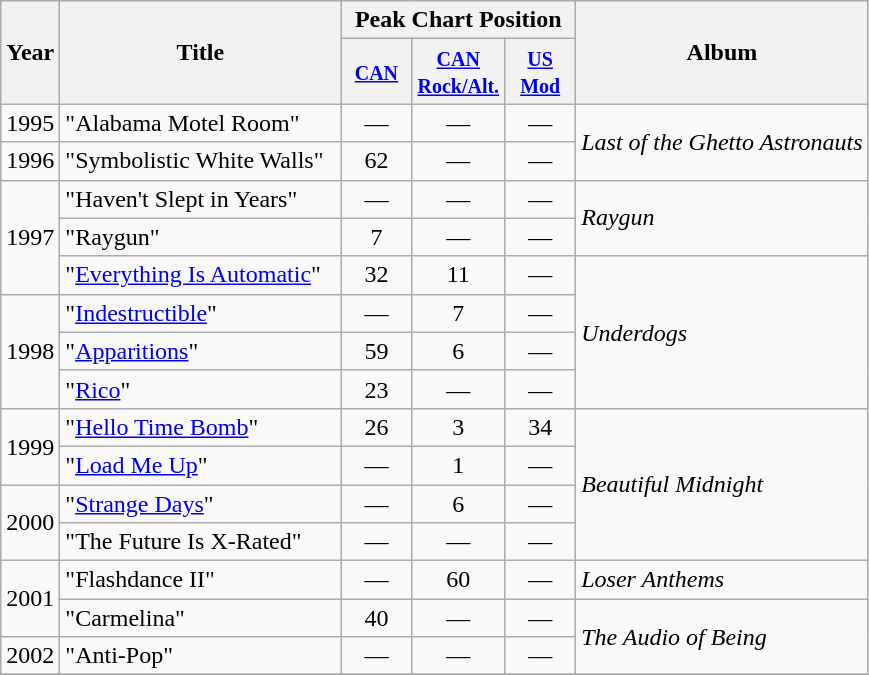<table class="wikitable">
<tr>
<th rowspan="2">Year</th>
<th rowspan="2" width="180">Title</th>
<th colspan="3">Peak Chart Position</th>
<th rowspan="2">Album</th>
</tr>
<tr>
<th width="40"><small><a href='#'>CAN</a><br></small></th>
<th width="40"><small><a href='#'>CAN <br>Rock/Alt.</a><br></small></th>
<th width="40"><small><a href='#'>US <br>Mod</a><br></small></th>
</tr>
<tr>
<td rowspan=1>1995</td>
<td>"Alabama Motel Room"</td>
<td align="center">—</td>
<td align="center">—</td>
<td align="center">—</td>
<td rowspan=2><em>Last of the Ghetto Astronauts</em></td>
</tr>
<tr>
<td rowspan=1>1996</td>
<td>"Symbolistic White Walls"</td>
<td align="center">62</td>
<td align="center">—</td>
<td align="center">—</td>
</tr>
<tr>
<td rowspan=3>1997</td>
<td>"Haven't Slept in Years"</td>
<td align="center">—</td>
<td align="center">—</td>
<td align="center">—</td>
<td rowspan=2><em>Raygun</em></td>
</tr>
<tr>
<td>"Raygun"</td>
<td align="center">7</td>
<td align="center">—</td>
<td align="center">—</td>
</tr>
<tr>
<td>"<a href='#'>Everything Is Automatic</a>"</td>
<td align="center">32</td>
<td align="center">11</td>
<td align="center">—</td>
<td rowspan=4><em>Underdogs</em></td>
</tr>
<tr>
<td rowspan=3>1998</td>
<td>"<a href='#'>Indestructible</a>"</td>
<td align="center">—</td>
<td align="center">7</td>
<td align="center">—</td>
</tr>
<tr>
<td>"<a href='#'>Apparitions</a>"</td>
<td align="center">59</td>
<td align="center">6</td>
<td align="center">—</td>
</tr>
<tr>
<td>"<a href='#'>Rico</a>"</td>
<td align="center">23</td>
<td align="center">—</td>
<td align="center">—</td>
</tr>
<tr>
<td rowspan=2>1999</td>
<td>"<a href='#'>Hello Time Bomb</a>"</td>
<td align="center">26</td>
<td align="center">3</td>
<td align="center">34</td>
<td rowspan=4><em>Beautiful Midnight</em></td>
</tr>
<tr>
<td>"<a href='#'>Load Me Up</a>"</td>
<td align="center">—</td>
<td align="center">1</td>
<td align="center">—</td>
</tr>
<tr>
<td rowspan=2>2000</td>
<td>"<a href='#'>Strange Days</a>"</td>
<td align="center">—</td>
<td align="center">6</td>
<td align="center">—</td>
</tr>
<tr>
<td>"The Future Is X-Rated"</td>
<td align="center">—</td>
<td align="center">—</td>
<td align="center">—</td>
</tr>
<tr>
<td rowspan=2>2001</td>
<td>"Flashdance II"</td>
<td align="center">—</td>
<td align="center">60</td>
<td align="center">—</td>
<td><em>Loser Anthems</em></td>
</tr>
<tr>
<td>"Carmelina"</td>
<td align="center">40</td>
<td align="center">—</td>
<td align="center">—</td>
<td rowspan=2><em>The Audio of Being</em></td>
</tr>
<tr>
<td>2002</td>
<td>"Anti-Pop"</td>
<td align="center">—</td>
<td align="center">—</td>
<td align="center">—</td>
</tr>
<tr>
</tr>
</table>
